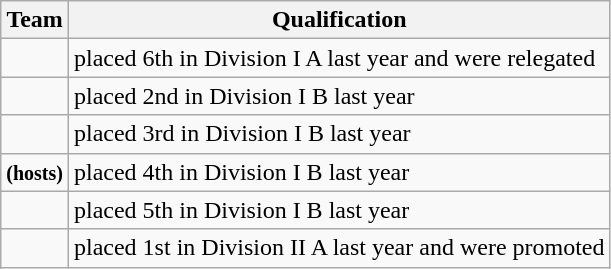<table class="wikitable">
<tr>
<th>Team</th>
<th>Qualification</th>
</tr>
<tr>
<td></td>
<td>placed 6th in Division I A last year and were relegated</td>
</tr>
<tr>
<td></td>
<td>placed 2nd in Division I B last year</td>
</tr>
<tr>
<td></td>
<td>placed 3rd in Division I B last year</td>
</tr>
<tr>
<td> <small><strong>(hosts)</strong></small></td>
<td>placed 4th in Division I B last year</td>
</tr>
<tr>
<td></td>
<td>placed 5th in Division I B last year</td>
</tr>
<tr>
<td></td>
<td>placed 1st in Division II A last year and were promoted</td>
</tr>
</table>
